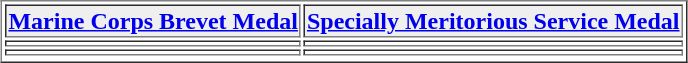<table align="center" border="1"  cellpadding="1">
<tr>
<th style="background:#efefef;"><a href='#'>Marine Corps Brevet Medal</a></th>
<th style="background:#efefef;"><a href='#'>Specially Meritorious Service Medal</a></th>
</tr>
<tr>
<td></td>
<td></td>
</tr>
<tr>
<td></td>
<td></td>
</tr>
<tr>
</tr>
</table>
